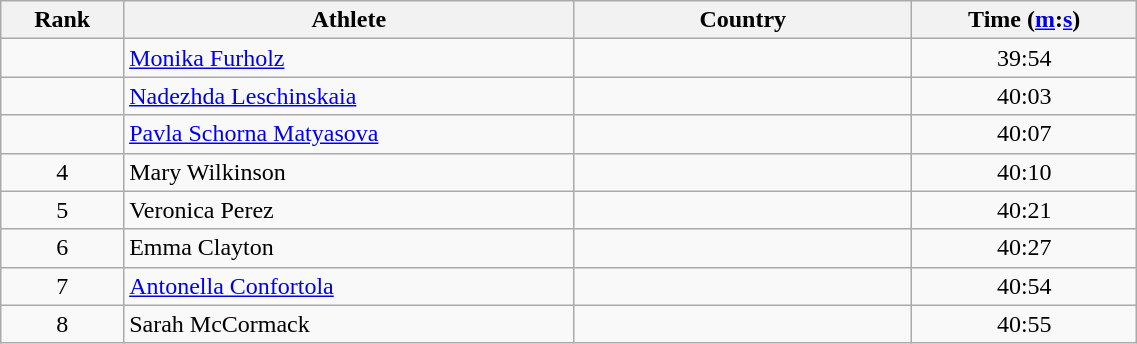<table class="wikitable" width=60%>
<tr>
<th width=5%>Rank</th>
<th width=20%>Athlete</th>
<th width=15%>Country</th>
<th width=10%>Time (<a href='#'>m</a>:<a href='#'>s</a>)</th>
</tr>
<tr align="center">
<td></td>
<td align="left"><a href='#'>Monika Furholz</a></td>
<td align="left"></td>
<td>39:54</td>
</tr>
<tr align="center">
<td></td>
<td align="left"><a href='#'>Nadezhda Leschinskaia</a></td>
<td align="left"></td>
<td>40:03</td>
</tr>
<tr align="center">
<td></td>
<td align="left"><a href='#'>Pavla Schorna Matyasova</a></td>
<td align="left"></td>
<td>40:07</td>
</tr>
<tr align="center">
<td>4</td>
<td align="left">Mary Wilkinson</td>
<td align="left"></td>
<td>40:10</td>
</tr>
<tr align="center">
<td>5</td>
<td align="left">Veronica Perez</td>
<td align="left"></td>
<td>40:21</td>
</tr>
<tr align="center">
<td>6</td>
<td align="left">Emma Clayton</td>
<td align="left"></td>
<td>40:27</td>
</tr>
<tr align="center">
<td>7</td>
<td align="left"><a href='#'>Antonella Confortola</a></td>
<td align="left"></td>
<td>40:54</td>
</tr>
<tr align="center">
<td>8</td>
<td align="left">Sarah McCormack</td>
<td align="left"></td>
<td>40:55</td>
</tr>
</table>
